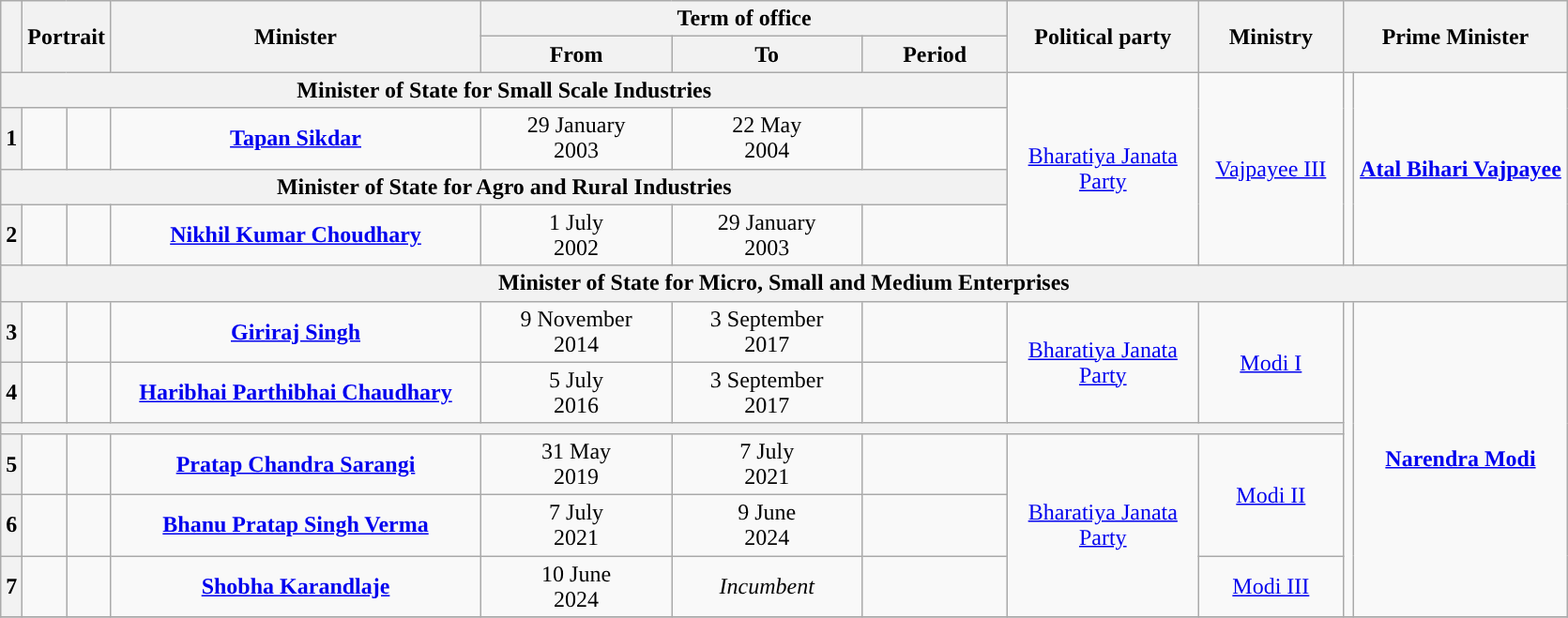<table class="wikitable" style="text-align:center">
<tr>
<th rowspan="2"></th>
<th rowspan="2" colspan="2">Portrait</th>
<th rowspan="2" style="width:16em">Minister<br></th>
<th colspan="3">Term of office</th>
<th rowspan="2" style="width:8em">Political party</th>
<th rowspan="2" style="width:6em">Ministry</th>
<th rowspan="2" colspan="2">Prime Minister</th>
</tr>
<tr>
<th style="width:8em">From</th>
<th style="width:8em">To</th>
<th style="width:6em">Period</th>
</tr>
<tr>
<th colspan="7">Minister of State for Small Scale Industries</th>
<td rowspan="4"><a href='#'>Bharatiya Janata Party</a></td>
<td rowspan="4"><a href='#'>Vajpayee III</a></td>
<td rowspan="4"></td>
<td rowspan="4" style="width:9em"><strong><a href='#'>Atal Bihari Vajpayee</a></strong></td>
</tr>
<tr>
<th>1</th>
<td></td>
<td></td>
<td><strong><a href='#'>Tapan Sikdar</a></strong><br></td>
<td>29 January<br>2003</td>
<td>22 May<br>2004</td>
<td><strong></strong></td>
</tr>
<tr>
<th colspan="7">Minister of State for Agro and Rural Industries</th>
</tr>
<tr>
<th>2</th>
<td></td>
<td></td>
<td><strong><a href='#'>Nikhil Kumar Choudhary</a></strong><br></td>
<td>1 July<br>2002</td>
<td>29 January<br>2003</td>
<td><strong></strong></td>
</tr>
<tr>
<th colspan="11">Minister of State for Micro, Small and Medium Enterprises</th>
</tr>
<tr>
<th>3</th>
<td></td>
<td></td>
<td><strong><a href='#'>Giriraj Singh</a></strong><br></td>
<td>9 November<br>2014</td>
<td>3 September<br>2017</td>
<td><strong></strong></td>
<td rowspan="2"><a href='#'>Bharatiya Janata Party</a></td>
<td rowspan="2"><a href='#'>Modi I</a></td>
<td rowspan="6"></td>
<td rowspan="6"><strong><a href='#'>Narendra Modi</a></strong></td>
</tr>
<tr>
<th>4</th>
<td></td>
<td></td>
<td><strong><a href='#'>Haribhai Parthibhai Chaudhary</a></strong><br></td>
<td>5 July<br>2016</td>
<td>3 September<br>2017</td>
<td><strong></strong></td>
</tr>
<tr>
<th colspan="9"></th>
</tr>
<tr>
<th>5</th>
<td></td>
<td></td>
<td><strong><a href='#'>Pratap Chandra Sarangi</a></strong><br></td>
<td>31 May<br>2019</td>
<td>7 July<br>2021</td>
<td><strong></strong></td>
<td rowspan="3"><a href='#'>Bharatiya Janata Party</a></td>
<td rowspan="2"><a href='#'>Modi II</a></td>
</tr>
<tr>
<th>6</th>
<td></td>
<td></td>
<td><strong><a href='#'>Bhanu Pratap Singh Verma</a></strong><br></td>
<td>7 July<br>2021</td>
<td>9 June<br>2024</td>
<td><strong></strong></td>
</tr>
<tr>
<th>7</th>
<td></td>
<td></td>
<td><strong><a href='#'>Shobha Karandlaje</a></strong><br></td>
<td>10 June<br>2024</td>
<td><em>Incumbent</em></td>
<td><strong></strong></td>
<td><a href='#'>Modi III</a></td>
</tr>
<tr>
</tr>
</table>
